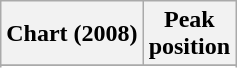<table class="wikitable sortable plainrowheaders">
<tr>
<th>Chart (2008)</th>
<th>Peak<br>position</th>
</tr>
<tr>
</tr>
<tr>
</tr>
<tr>
</tr>
</table>
